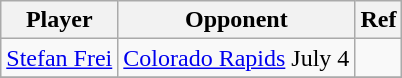<table class=wikitable>
<tr>
<th>Player</th>
<th>Opponent</th>
<th>Ref</th>
</tr>
<tr>
<td><a href='#'>Stefan Frei</a></td>
<td><a href='#'>Colorado Rapids</a> July 4</td>
<td></td>
</tr>
<tr>
</tr>
</table>
